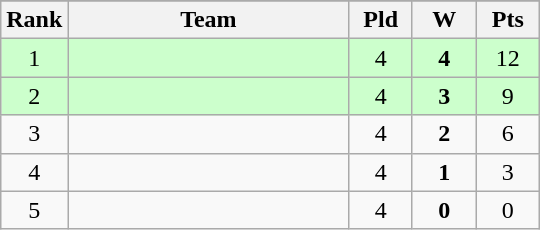<table class="wikitable">
<tr>
</tr>
<tr>
<th style="width:35px;">Rank</th>
<th style="width:180px;">Team</th>
<th style="width:35px;">Pld</th>
<th style="width:35px;">W</th>
<th style="width:35px;">Pts</th>
</tr>
<tr bgcolor=#ccffcc>
<td align=center>1</td>
<td></td>
<td align=center>4</td>
<td align=center><strong>4</strong></td>
<td align=center>12</td>
</tr>
<tr bgcolor=#ccffcc>
<td align=center>2</td>
<td></td>
<td align=center>4</td>
<td align=center><strong>3</strong></td>
<td align=center>9</td>
</tr>
<tr>
<td align=center>3</td>
<td></td>
<td align=center>4</td>
<td align=center><strong>2</strong></td>
<td align=center>6</td>
</tr>
<tr>
<td align=center>4</td>
<td></td>
<td align=center>4</td>
<td align=center><strong>1</strong></td>
<td align=center>3</td>
</tr>
<tr>
<td align=center>5</td>
<td></td>
<td align=center>4</td>
<td align=center><strong>0</strong></td>
<td align=center>0</td>
</tr>
</table>
